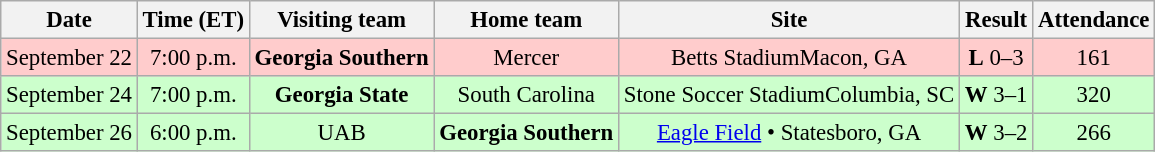<table class="wikitable" style="font-size:95%; text-align: center;">
<tr>
<th>Date</th>
<th>Time (ET)</th>
<th>Visiting team</th>
<th>Home team</th>
<th>Site</th>
<th>Result</th>
<th>Attendance</th>
</tr>
<tr style="background:#fcc;">
<td>September 22</td>
<td>7:00 p.m.</td>
<td><strong>Georgia Southern</strong></td>
<td>Mercer</td>
<td>Betts StadiumMacon, GA</td>
<td><strong>L</strong> 0–3</td>
<td>161</td>
</tr>
<tr style="background:#cfc;">
<td>September 24</td>
<td>7:00 p.m.</td>
<td><strong>Georgia State</strong></td>
<td>South Carolina</td>
<td>Stone Soccer StadiumColumbia, SC</td>
<td><strong>W</strong> 3–1</td>
<td>320</td>
</tr>
<tr style="background:#cfc;">
<td>September 26</td>
<td>6:00 p.m.</td>
<td>UAB</td>
<td><strong>Georgia Southern</strong></td>
<td><a href='#'>Eagle Field</a> • Statesboro, GA</td>
<td><strong>W</strong> 3–2</td>
<td>266</td>
</tr>
</table>
